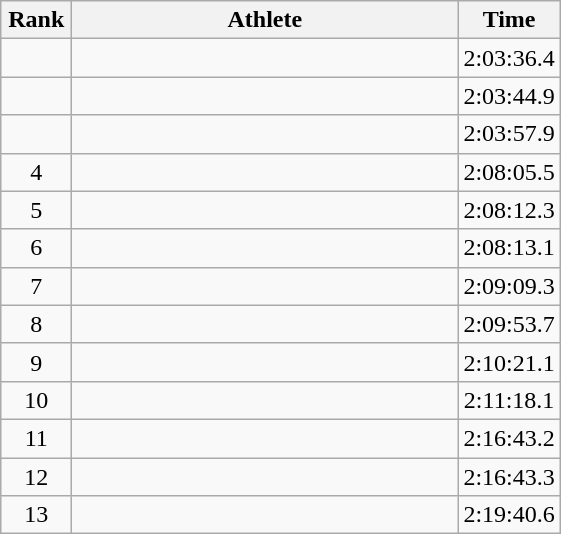<table class="wikitable" style="text-align:center">
<tr>
<th width=40>Rank</th>
<th width=250>Athlete</th>
<th width=60>Time</th>
</tr>
<tr>
<td></td>
<td align=left></td>
<td>2:03:36.4</td>
</tr>
<tr>
<td></td>
<td align=left></td>
<td>2:03:44.9</td>
</tr>
<tr>
<td></td>
<td align=left></td>
<td>2:03:57.9</td>
</tr>
<tr>
<td>4</td>
<td align=left></td>
<td>2:08:05.5</td>
</tr>
<tr>
<td>5</td>
<td align=left></td>
<td>2:08:12.3</td>
</tr>
<tr>
<td>6</td>
<td align=left></td>
<td>2:08:13.1</td>
</tr>
<tr>
<td>7</td>
<td align=left></td>
<td>2:09:09.3</td>
</tr>
<tr>
<td>8</td>
<td align=left></td>
<td>2:09:53.7</td>
</tr>
<tr>
<td>9</td>
<td align=left></td>
<td>2:10:21.1</td>
</tr>
<tr>
<td>10</td>
<td align=left></td>
<td>2:11:18.1</td>
</tr>
<tr>
<td>11</td>
<td align=left></td>
<td>2:16:43.2</td>
</tr>
<tr>
<td>12</td>
<td align=left></td>
<td>2:16:43.3</td>
</tr>
<tr>
<td>13</td>
<td align=left></td>
<td>2:19:40.6</td>
</tr>
</table>
